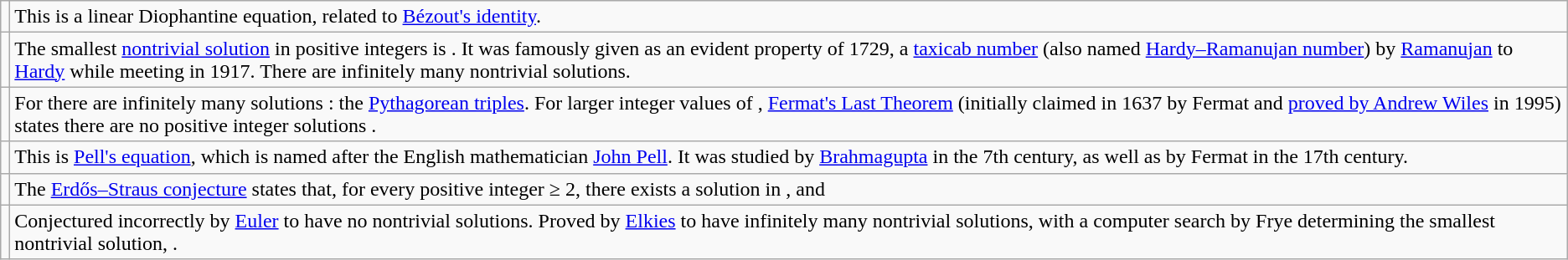<table class="wikitable">
<tr>
<td></td>
<td>This is a linear Diophantine equation, related to <a href='#'>Bézout's identity</a>.</td>
</tr>
<tr>
<td></td>
<td>The smallest <a href='#'>nontrivial solution</a> in positive integers is .  It was famously given as an evident property of 1729, a <a href='#'>taxicab number</a> (also named <a href='#'>Hardy–Ramanujan number</a>) by <a href='#'>Ramanujan</a> to <a href='#'>Hardy</a> while meeting in 1917. There are infinitely many nontrivial solutions.</td>
</tr>
<tr>
<td></td>
<td>For  there are infinitely many solutions : the <a href='#'>Pythagorean triples</a>. For larger integer values of , <a href='#'>Fermat's Last Theorem</a> (initially claimed in 1637 by Fermat and <a href='#'>proved by Andrew Wiles</a> in 1995) states there are no positive integer solutions .</td>
</tr>
<tr>
<td></td>
<td>This is <a href='#'>Pell's equation</a>, which is named after the English mathematician <a href='#'>John Pell</a>. It was studied by <a href='#'>Brahmagupta</a> in the 7th century, as well as by Fermat in the 17th century.</td>
</tr>
<tr>
<td></td>
<td>The <a href='#'>Erdős–Straus conjecture</a> states that, for every positive integer  ≥ 2, there exists a solution in , and </td>
</tr>
<tr>
<td></td>
<td>Conjectured incorrectly by <a href='#'>Euler</a> to have no nontrivial solutions.  Proved by <a href='#'>Elkies</a> to have infinitely many nontrivial solutions, with a computer search by Frye determining the smallest nontrivial solution, .</td>
</tr>
</table>
